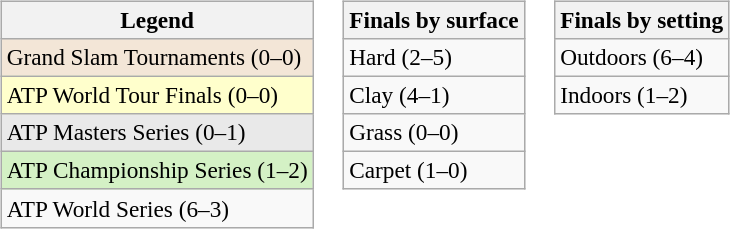<table>
<tr valign=top>
<td><br><table class=wikitable style=font-size:97%>
<tr>
<th>Legend</th>
</tr>
<tr style="background:#f3e6d7;">
<td>Grand Slam Tournaments (0–0)</td>
</tr>
<tr style="background:#ffc;">
<td>ATP World Tour Finals (0–0)</td>
</tr>
<tr style="background:#e9e9e9;">
<td>ATP Masters Series (0–1)</td>
</tr>
<tr style="background:#d4f1c5;">
<td>ATP Championship Series (1–2)</td>
</tr>
<tr>
<td>ATP World Series (6–3)</td>
</tr>
</table>
</td>
<td><br><table class=wikitable style=font-size:97%>
<tr>
<th>Finals by surface</th>
</tr>
<tr>
<td>Hard (2–5)</td>
</tr>
<tr>
<td>Clay (4–1)</td>
</tr>
<tr>
<td>Grass (0–0)</td>
</tr>
<tr>
<td>Carpet (1–0)</td>
</tr>
</table>
</td>
<td><br><table class=wikitable style=font-size:97%>
<tr>
<th>Finals by setting</th>
</tr>
<tr>
<td>Outdoors (6–4)</td>
</tr>
<tr>
<td>Indoors (1–2)</td>
</tr>
</table>
</td>
</tr>
</table>
